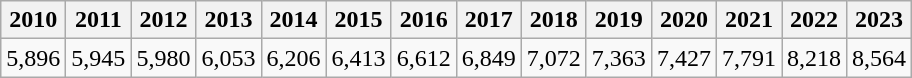<table class="wikitable">
<tr>
<th>2010</th>
<th>2011</th>
<th>2012</th>
<th>2013</th>
<th>2014</th>
<th>2015</th>
<th>2016</th>
<th>2017</th>
<th>2018</th>
<th>2019</th>
<th>2020</th>
<th>2021</th>
<th>2022</th>
<th>2023</th>
</tr>
<tr>
<td>5,896</td>
<td>5,945</td>
<td>5,980</td>
<td>6,053</td>
<td>6,206</td>
<td>6,413</td>
<td>6,612</td>
<td>6,849</td>
<td>7,072</td>
<td>7,363</td>
<td>7,427</td>
<td>7,791</td>
<td>8,218</td>
<td>8,564</td>
</tr>
</table>
